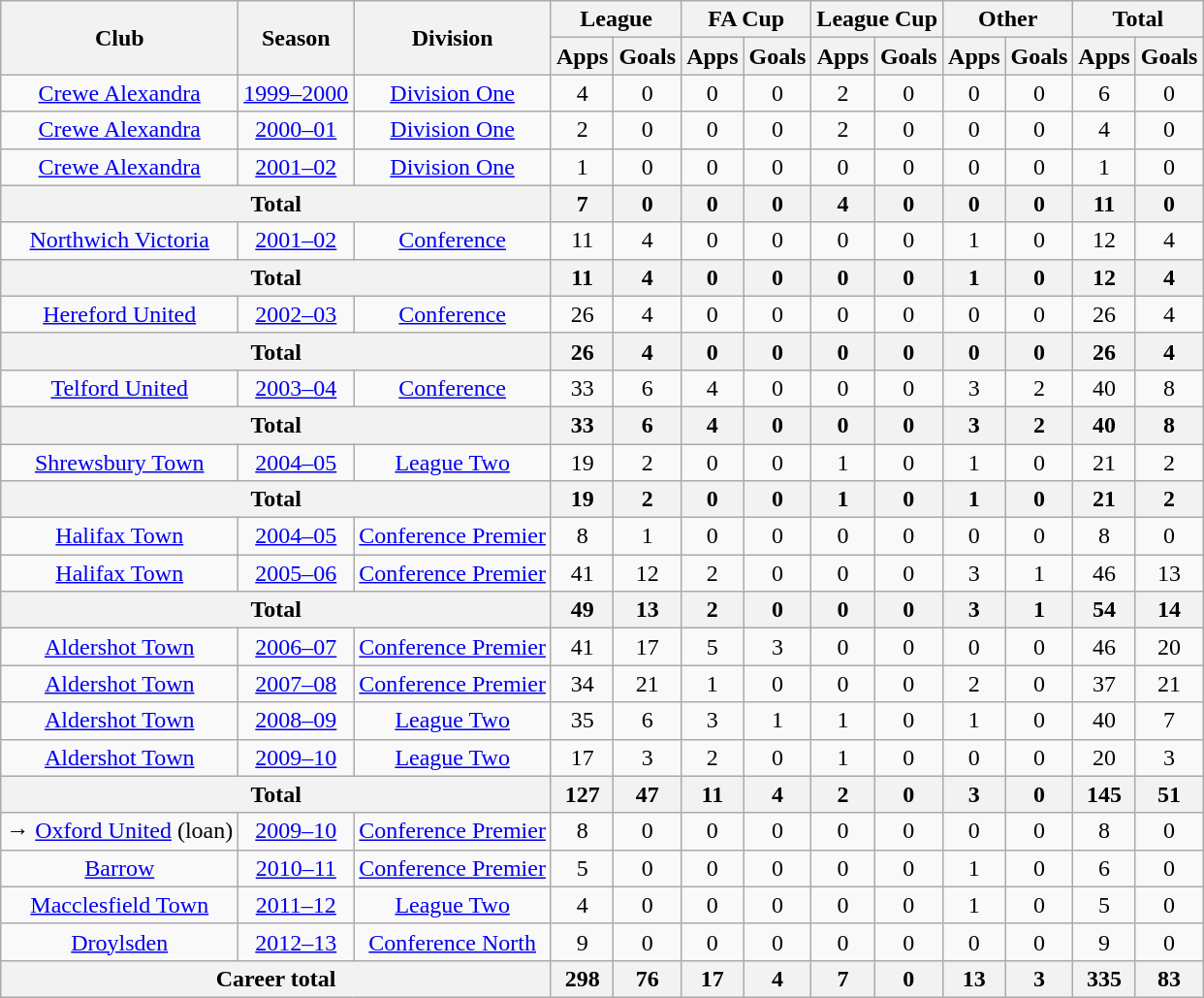<table class="wikitable" style="text-align:center;">
<tr>
<th rowspan="2">Club</th>
<th rowspan="2">Season</th>
<th rowspan="2">Division</th>
<th colspan="2">League</th>
<th colspan="2">FA Cup</th>
<th colspan="2">League Cup</th>
<th colspan="2">Other</th>
<th colspan="2">Total</th>
</tr>
<tr>
<th>Apps</th>
<th>Goals</th>
<th>Apps</th>
<th>Goals</th>
<th>Apps</th>
<th>Goals</th>
<th>Apps</th>
<th>Goals</th>
<th>Apps</th>
<th>Goals</th>
</tr>
<tr>
<td><a href='#'>Crewe Alexandra</a></td>
<td><a href='#'>1999–2000</a></td>
<td><a href='#'>Division One</a></td>
<td>4</td>
<td>0</td>
<td>0</td>
<td>0</td>
<td>2</td>
<td>0</td>
<td>0</td>
<td>0</td>
<td>6</td>
<td>0</td>
</tr>
<tr>
<td><a href='#'>Crewe Alexandra</a></td>
<td><a href='#'>2000–01</a></td>
<td><a href='#'>Division One</a></td>
<td>2</td>
<td>0</td>
<td>0</td>
<td>0</td>
<td>2</td>
<td>0</td>
<td>0</td>
<td>0</td>
<td>4</td>
<td>0</td>
</tr>
<tr>
<td><a href='#'>Crewe Alexandra</a></td>
<td><a href='#'>2001–02</a></td>
<td><a href='#'>Division One</a></td>
<td>1</td>
<td>0</td>
<td>0</td>
<td>0</td>
<td>0</td>
<td>0</td>
<td>0</td>
<td>0</td>
<td>1</td>
<td>0</td>
</tr>
<tr>
<th colspan="3">Total</th>
<th>7</th>
<th>0</th>
<th>0</th>
<th>0</th>
<th>4</th>
<th>0</th>
<th>0</th>
<th>0</th>
<th>11</th>
<th>0</th>
</tr>
<tr>
<td><a href='#'>Northwich Victoria</a></td>
<td><a href='#'>2001–02</a></td>
<td><a href='#'>Conference</a></td>
<td>11</td>
<td>4</td>
<td>0</td>
<td>0</td>
<td>0</td>
<td>0</td>
<td>1</td>
<td>0</td>
<td>12</td>
<td>4</td>
</tr>
<tr>
<th colspan="3">Total</th>
<th>11</th>
<th>4</th>
<th>0</th>
<th>0</th>
<th>0</th>
<th>0</th>
<th>1</th>
<th>0</th>
<th>12</th>
<th>4</th>
</tr>
<tr>
<td><a href='#'>Hereford United</a></td>
<td><a href='#'>2002–03</a></td>
<td><a href='#'>Conference</a></td>
<td>26</td>
<td>4</td>
<td>0</td>
<td>0</td>
<td>0</td>
<td>0</td>
<td>0</td>
<td>0</td>
<td>26</td>
<td>4</td>
</tr>
<tr>
<th colspan="3">Total</th>
<th>26</th>
<th>4</th>
<th>0</th>
<th>0</th>
<th>0</th>
<th>0</th>
<th>0</th>
<th>0</th>
<th>26</th>
<th>4</th>
</tr>
<tr>
<td><a href='#'>Telford United</a></td>
<td><a href='#'>2003–04</a></td>
<td><a href='#'>Conference</a></td>
<td>33</td>
<td>6</td>
<td>4</td>
<td>0</td>
<td>0</td>
<td>0</td>
<td>3</td>
<td>2</td>
<td>40</td>
<td>8</td>
</tr>
<tr>
<th colspan="3">Total</th>
<th>33</th>
<th>6</th>
<th>4</th>
<th>0</th>
<th>0</th>
<th>0</th>
<th>3</th>
<th>2</th>
<th>40</th>
<th>8</th>
</tr>
<tr>
<td><a href='#'>Shrewsbury Town</a></td>
<td><a href='#'>2004–05</a></td>
<td><a href='#'>League Two</a></td>
<td>19</td>
<td>2</td>
<td>0</td>
<td>0</td>
<td>1</td>
<td>0</td>
<td>1</td>
<td>0</td>
<td>21</td>
<td>2</td>
</tr>
<tr>
<th colspan="3">Total</th>
<th>19</th>
<th>2</th>
<th>0</th>
<th>0</th>
<th>1</th>
<th>0</th>
<th>1</th>
<th>0</th>
<th>21</th>
<th>2</th>
</tr>
<tr>
<td><a href='#'>Halifax Town</a></td>
<td><a href='#'>2004–05</a></td>
<td><a href='#'>Conference Premier</a></td>
<td>8</td>
<td>1</td>
<td>0</td>
<td>0</td>
<td>0</td>
<td>0</td>
<td>0</td>
<td>0</td>
<td>8</td>
<td>0</td>
</tr>
<tr>
<td><a href='#'>Halifax Town</a></td>
<td><a href='#'>2005–06</a></td>
<td><a href='#'>Conference Premier</a></td>
<td>41</td>
<td>12</td>
<td>2</td>
<td>0</td>
<td>0</td>
<td>0</td>
<td>3</td>
<td>1</td>
<td>46</td>
<td>13</td>
</tr>
<tr>
<th colspan="3">Total</th>
<th>49</th>
<th>13</th>
<th>2</th>
<th>0</th>
<th>0</th>
<th>0</th>
<th>3</th>
<th>1</th>
<th>54</th>
<th>14</th>
</tr>
<tr>
<td><a href='#'>Aldershot Town</a></td>
<td><a href='#'>2006–07</a></td>
<td><a href='#'>Conference Premier</a></td>
<td>41</td>
<td>17</td>
<td>5</td>
<td>3</td>
<td>0</td>
<td>0</td>
<td>0</td>
<td>0</td>
<td>46</td>
<td>20</td>
</tr>
<tr>
<td><a href='#'>Aldershot Town</a></td>
<td><a href='#'>2007–08</a></td>
<td><a href='#'>Conference Premier</a></td>
<td>34</td>
<td>21</td>
<td>1</td>
<td>0</td>
<td>0</td>
<td>0</td>
<td>2</td>
<td>0</td>
<td>37</td>
<td>21</td>
</tr>
<tr>
<td><a href='#'>Aldershot Town</a></td>
<td><a href='#'>2008–09</a></td>
<td><a href='#'>League Two</a></td>
<td>35</td>
<td>6</td>
<td>3</td>
<td>1</td>
<td>1</td>
<td>0</td>
<td>1</td>
<td>0</td>
<td>40</td>
<td>7</td>
</tr>
<tr>
<td><a href='#'>Aldershot Town</a></td>
<td><a href='#'>2009–10</a></td>
<td><a href='#'>League Two</a></td>
<td>17</td>
<td>3</td>
<td>2</td>
<td>0</td>
<td>1</td>
<td>0</td>
<td>0</td>
<td>0</td>
<td>20</td>
<td>3</td>
</tr>
<tr>
<th colspan="3">Total</th>
<th>127</th>
<th>47</th>
<th>11</th>
<th>4</th>
<th>2</th>
<th>0</th>
<th>3</th>
<th>0</th>
<th>145</th>
<th>51</th>
</tr>
<tr>
<td>→ <a href='#'>Oxford United</a> (loan)</td>
<td><a href='#'>2009–10</a></td>
<td><a href='#'>Conference Premier</a></td>
<td>8</td>
<td>0</td>
<td>0</td>
<td>0</td>
<td>0</td>
<td>0</td>
<td>0</td>
<td>0</td>
<td>8</td>
<td>0</td>
</tr>
<tr>
<td><a href='#'>Barrow</a></td>
<td><a href='#'>2010–11</a></td>
<td><a href='#'>Conference Premier</a></td>
<td>5</td>
<td>0</td>
<td>0</td>
<td>0</td>
<td>0</td>
<td>0</td>
<td>1</td>
<td>0</td>
<td>6</td>
<td>0</td>
</tr>
<tr>
<td><a href='#'>Macclesfield Town</a></td>
<td><a href='#'>2011–12</a></td>
<td><a href='#'>League Two</a></td>
<td>4</td>
<td>0</td>
<td>0</td>
<td>0</td>
<td>0</td>
<td>0</td>
<td>1</td>
<td>0</td>
<td>5</td>
<td>0</td>
</tr>
<tr>
<td><a href='#'>Droylsden</a></td>
<td><a href='#'>2012–13</a></td>
<td><a href='#'>Conference North</a></td>
<td>9</td>
<td>0</td>
<td>0</td>
<td>0</td>
<td>0</td>
<td>0</td>
<td>0</td>
<td>0</td>
<td>9</td>
<td>0</td>
</tr>
<tr>
<th colspan="3">Career total</th>
<th>298</th>
<th>76</th>
<th>17</th>
<th>4</th>
<th>7</th>
<th>0</th>
<th>13</th>
<th>3</th>
<th>335</th>
<th>83</th>
</tr>
</table>
